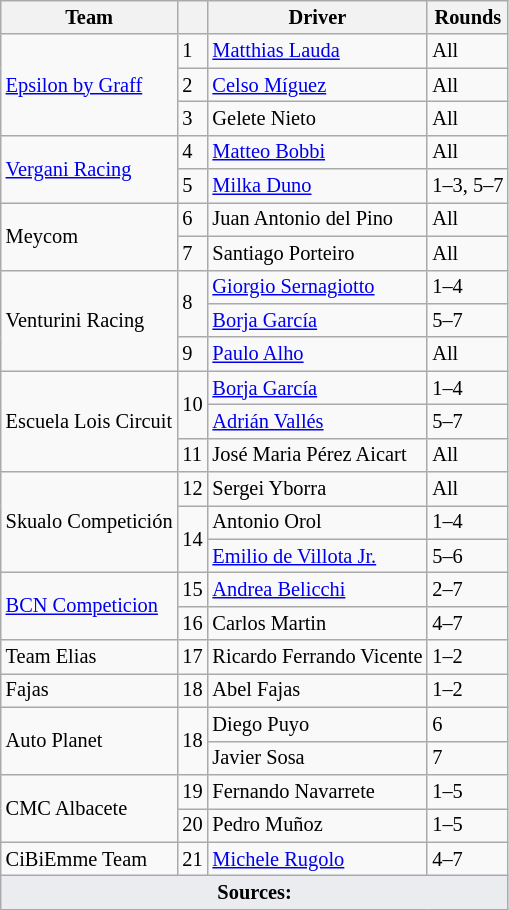<table class="wikitable" style="font-size:85%">
<tr>
<th>Team</th>
<th></th>
<th>Driver</th>
<th>Rounds</th>
</tr>
<tr>
<td rowspan=3> <a href='#'>Epsilon by Graff</a></td>
<td>1</td>
<td> <a href='#'>Matthias Lauda</a></td>
<td>All</td>
</tr>
<tr>
<td>2</td>
<td> <a href='#'>Celso Míguez</a></td>
<td>All</td>
</tr>
<tr>
<td>3</td>
<td> Gelete Nieto</td>
<td>All</td>
</tr>
<tr>
<td rowspan=2> <a href='#'>Vergani Racing</a></td>
<td>4</td>
<td> <a href='#'>Matteo Bobbi</a></td>
<td>All</td>
</tr>
<tr>
<td>5</td>
<td> <a href='#'>Milka Duno</a></td>
<td>1–3, 5–7</td>
</tr>
<tr>
<td rowspan=2> Meycom</td>
<td>6</td>
<td> Juan Antonio del Pino</td>
<td>All</td>
</tr>
<tr>
<td>7</td>
<td> Santiago Porteiro</td>
<td>All</td>
</tr>
<tr>
<td rowspan=3> Venturini Racing</td>
<td rowspan=2>8</td>
<td> <a href='#'>Giorgio Sernagiotto</a></td>
<td>1–4</td>
</tr>
<tr>
<td> <a href='#'>Borja García</a></td>
<td>5–7</td>
</tr>
<tr>
<td>9</td>
<td> <a href='#'>Paulo Alho</a></td>
<td>All</td>
</tr>
<tr>
<td rowspan=3 nowrap> Escuela Lois Circuit</td>
<td rowspan=2>10</td>
<td> <a href='#'>Borja García</a></td>
<td>1–4</td>
</tr>
<tr>
<td> <a href='#'>Adrián Vallés</a></td>
<td>5–7</td>
</tr>
<tr>
<td>11</td>
<td> José Maria Pérez Aicart</td>
<td>All</td>
</tr>
<tr>
<td rowspan=3> Skualo Competición</td>
<td>12</td>
<td> Sergei Yborra</td>
<td>All</td>
</tr>
<tr>
<td rowspan=2>14</td>
<td> Antonio Orol</td>
<td>1–4</td>
</tr>
<tr>
<td> <a href='#'>Emilio de Villota Jr.</a></td>
<td>5–6</td>
</tr>
<tr>
<td rowspan=2> <a href='#'>BCN Competicion</a></td>
<td>15</td>
<td> <a href='#'>Andrea Belicchi</a></td>
<td>2–7</td>
</tr>
<tr>
<td>16</td>
<td> Carlos Martin</td>
<td>4–7</td>
</tr>
<tr>
<td> Team Elias</td>
<td>17</td>
<td nowrap> Ricardo Ferrando Vicente</td>
<td>1–2</td>
</tr>
<tr>
<td> Fajas</td>
<td>18</td>
<td> Abel Fajas</td>
<td>1–2</td>
</tr>
<tr>
<td rowspan=2> Auto Planet</td>
<td rowspan=2>18</td>
<td> Diego Puyo</td>
<td>6</td>
</tr>
<tr>
<td> Javier Sosa</td>
<td>7</td>
</tr>
<tr>
<td rowspan=2> CMC Albacete</td>
<td>19</td>
<td> Fernando Navarrete</td>
<td>1–5</td>
</tr>
<tr>
<td>20</td>
<td> Pedro Muñoz</td>
<td>1–5</td>
</tr>
<tr>
<td> CiBiEmme Team</td>
<td>21</td>
<td> <a href='#'>Michele Rugolo</a></td>
<td>4–7</td>
</tr>
<tr class="sortbottom">
<td colspan="4" style="background-color:#EAECF0;text-align:center"><strong>Sources:</strong></td>
</tr>
</table>
